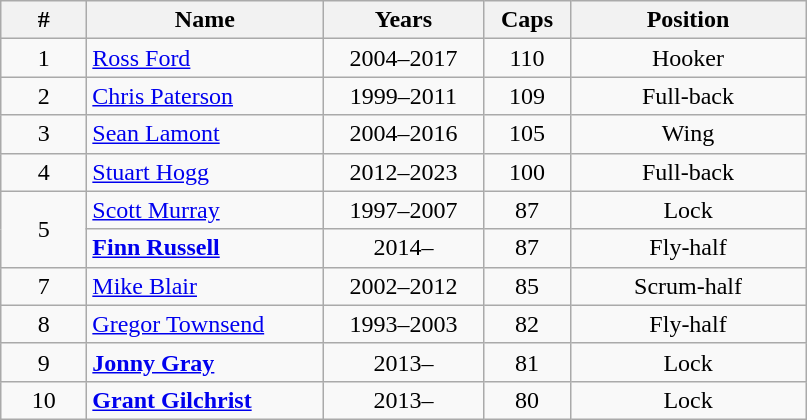<table class="wikitable sortable" style="text-align:center;">
<tr>
<th width=50px>#</th>
<th style="width:150px;">Name</th>
<th style="width:100px;">Years</th>
<th width=50px>Caps</th>
<th width=150px>Position</th>
</tr>
<tr>
<td>1</td>
<td align="left"><a href='#'>Ross Ford</a></td>
<td>2004–2017</td>
<td>110</td>
<td>Hooker</td>
</tr>
<tr>
<td>2</td>
<td align="left"><a href='#'>Chris Paterson</a></td>
<td>1999–2011</td>
<td>109</td>
<td>Full-back</td>
</tr>
<tr>
<td>3</td>
<td align="left"><a href='#'>Sean Lamont</a></td>
<td>2004–2016</td>
<td>105</td>
<td>Wing</td>
</tr>
<tr>
<td>4</td>
<td align="left"><a href='#'>Stuart Hogg</a></td>
<td>2012–2023</td>
<td>100</td>
<td>Full-back</td>
</tr>
<tr>
<td rowspan="2">5</td>
<td align="left"><a href='#'>Scott Murray</a></td>
<td>1997–2007</td>
<td>87</td>
<td>Lock</td>
</tr>
<tr>
<td align="left"><strong><a href='#'>Finn Russell</a></strong></td>
<td>2014–</td>
<td>87</td>
<td>Fly-half</td>
</tr>
<tr>
<td>7</td>
<td align="left"><a href='#'>Mike Blair</a></td>
<td>2002–2012</td>
<td>85</td>
<td>Scrum-half</td>
</tr>
<tr>
<td>8</td>
<td align="left"><a href='#'>Gregor Townsend</a></td>
<td>1993–2003</td>
<td>82</td>
<td>Fly-half</td>
</tr>
<tr>
<td>9</td>
<td align="left"><strong><a href='#'>Jonny Gray</a></strong></td>
<td>2013–</td>
<td>81</td>
<td>Lock</td>
</tr>
<tr>
<td>10</td>
<td align="left"><strong><a href='#'>Grant Gilchrist</a></strong></td>
<td>2013–</td>
<td>80</td>
<td>Lock</td>
</tr>
</table>
